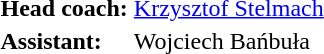<table>
<tr>
<td><strong>Head coach:</strong></td>
<td> <a href='#'>Krzysztof Stelmach</a></td>
</tr>
<tr>
<td><strong>Assistant:</strong></td>
<td> Wojciech Bańbuła</td>
</tr>
</table>
